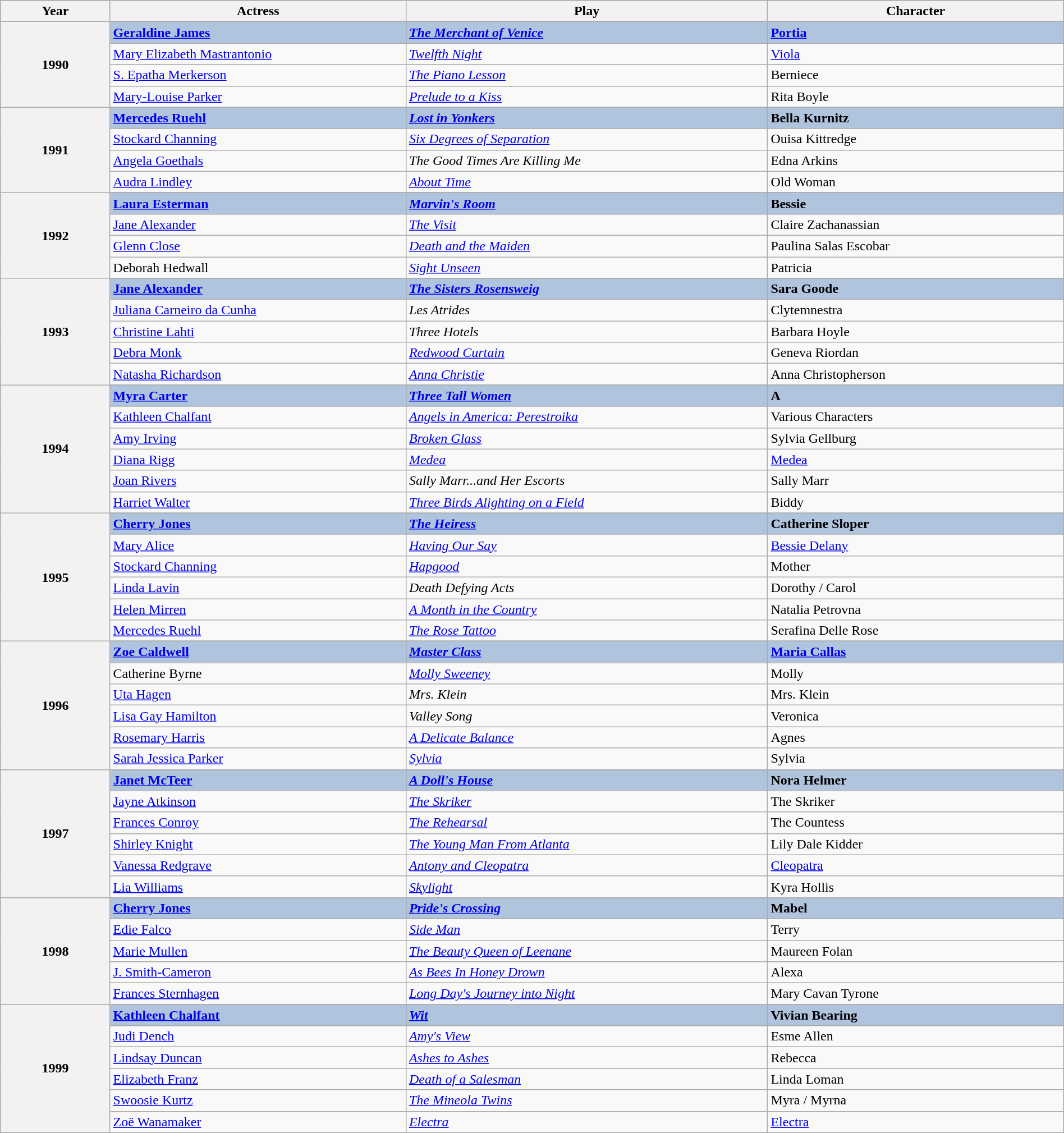<table class="wikitable" style="width:100%;">
<tr style="background:#bebebe;">
<th style="width:10%;">Year</th>
<th style="width:27%;">Actress</th>
<th style="width:33%;">Play</th>
<th style="width:27%;">Character</th>
</tr>
<tr>
<th rowspan="5" align="center">1990</th>
</tr>
<tr style="background:#B0C4DE">
<td><strong><a href='#'>Geraldine James</a></strong></td>
<td><strong><em><a href='#'>The Merchant of Venice</a></em></strong></td>
<td><strong><a href='#'>Portia</a></strong></td>
</tr>
<tr>
<td><a href='#'>Mary Elizabeth Mastrantonio</a></td>
<td><em><a href='#'>Twelfth Night</a></em></td>
<td><a href='#'>Viola</a></td>
</tr>
<tr>
<td><a href='#'>S. Epatha Merkerson</a></td>
<td><em><a href='#'>The Piano Lesson</a></em></td>
<td>Berniece</td>
</tr>
<tr>
<td><a href='#'>Mary-Louise Parker</a></td>
<td><em><a href='#'>Prelude to a Kiss</a></em></td>
<td>Rita Boyle</td>
</tr>
<tr>
<th rowspan="5" align="center">1991</th>
</tr>
<tr style="background:#B0C4DE">
<td><strong><a href='#'>Mercedes Ruehl</a></strong></td>
<td><strong><em><a href='#'>Lost in Yonkers</a></em></strong></td>
<td><strong>Bella Kurnitz</strong></td>
</tr>
<tr>
<td><a href='#'>Stockard Channing</a></td>
<td><em><a href='#'>Six Degrees of Separation</a></em></td>
<td>Ouisa Kittredge</td>
</tr>
<tr>
<td><a href='#'>Angela Goethals</a></td>
<td><em>The Good Times Are Killing Me</em></td>
<td>Edna Arkins</td>
</tr>
<tr>
<td><a href='#'>Audra Lindley</a></td>
<td><em><a href='#'>About Time</a></em></td>
<td>Old Woman</td>
</tr>
<tr>
<th rowspan="5" align="center">1992</th>
</tr>
<tr style="background:#B0C4DE">
<td><strong><a href='#'>Laura Esterman</a></strong></td>
<td><strong><em><a href='#'>Marvin's Room</a></em></strong></td>
<td><strong>Bessie</strong></td>
</tr>
<tr>
<td><a href='#'>Jane Alexander</a></td>
<td><em><a href='#'>The Visit</a></em></td>
<td>Claire Zachanassian</td>
</tr>
<tr>
<td><a href='#'>Glenn Close</a></td>
<td><em><a href='#'>Death and the Maiden</a></em></td>
<td>Paulina Salas Escobar</td>
</tr>
<tr>
<td>Deborah Hedwall</td>
<td><em><a href='#'>Sight Unseen</a></em></td>
<td>Patricia</td>
</tr>
<tr>
<th rowspan="6" align="center">1993</th>
</tr>
<tr style="background:#B0C4DE">
<td><strong><a href='#'>Jane Alexander</a></strong></td>
<td><strong><em><a href='#'>The Sisters Rosensweig</a></em></strong></td>
<td><strong>Sara Goode</strong></td>
</tr>
<tr>
<td><a href='#'>Juliana Carneiro da Cunha</a></td>
<td><em>Les Atrides</em></td>
<td>Clytemnestra</td>
</tr>
<tr>
<td><a href='#'>Christine Lahti</a></td>
<td><em>Three Hotels</em></td>
<td>Barbara Hoyle</td>
</tr>
<tr>
<td><a href='#'>Debra Monk</a></td>
<td><em><a href='#'>Redwood Curtain</a></em></td>
<td>Geneva Riordan</td>
</tr>
<tr>
<td><a href='#'>Natasha Richardson</a></td>
<td><em><a href='#'>Anna Christie</a></em></td>
<td>Anna Christopherson</td>
</tr>
<tr>
<th rowspan="7" align="center">1994</th>
</tr>
<tr style="background:#B0C4DE">
<td><strong><a href='#'>Myra Carter</a></strong></td>
<td><strong><em><a href='#'>Three Tall Women</a></em></strong></td>
<td><strong>A</strong></td>
</tr>
<tr>
<td><a href='#'>Kathleen Chalfant</a></td>
<td><em><a href='#'>Angels in America: Perestroika</a></em></td>
<td>Various Characters</td>
</tr>
<tr>
<td><a href='#'>Amy Irving</a></td>
<td><em><a href='#'>Broken Glass</a></em></td>
<td>Sylvia Gellburg</td>
</tr>
<tr>
<td><a href='#'>Diana Rigg</a></td>
<td><em><a href='#'>Medea</a></em></td>
<td><a href='#'>Medea</a></td>
</tr>
<tr>
<td><a href='#'>Joan Rivers</a></td>
<td><em>Sally Marr...and Her Escorts</em></td>
<td>Sally Marr</td>
</tr>
<tr>
<td><a href='#'>Harriet Walter</a></td>
<td><em><a href='#'>Three Birds Alighting on a Field</a></em></td>
<td>Biddy</td>
</tr>
<tr>
<th rowspan="7" align="center">1995</th>
</tr>
<tr style="background:#B0C4DE">
<td><strong><a href='#'>Cherry Jones</a></strong></td>
<td><strong><em><a href='#'>The Heiress</a></em></strong></td>
<td><strong>Catherine Sloper</strong></td>
</tr>
<tr>
<td><a href='#'>Mary Alice</a></td>
<td><em><a href='#'>Having Our Say</a></em></td>
<td><a href='#'>Bessie Delany</a></td>
</tr>
<tr>
<td><a href='#'>Stockard Channing</a></td>
<td><em><a href='#'>Hapgood</a></em></td>
<td>Mother</td>
</tr>
<tr>
<td><a href='#'>Linda Lavin</a></td>
<td><em>Death Defying Acts</em></td>
<td>Dorothy / Carol</td>
</tr>
<tr>
<td><a href='#'>Helen Mirren</a></td>
<td><em><a href='#'>A Month in the Country</a></em></td>
<td>Natalia Petrovna</td>
</tr>
<tr>
<td><a href='#'>Mercedes Ruehl</a></td>
<td><em><a href='#'>The Rose Tattoo</a></em></td>
<td>Serafina Delle Rose</td>
</tr>
<tr>
<th rowspan="7" align="center">1996</th>
</tr>
<tr style="background:#B0C4DE">
<td><strong><a href='#'>Zoe Caldwell</a></strong></td>
<td><strong><em><a href='#'>Master Class</a></em></strong></td>
<td><strong><a href='#'>Maria Callas</a></strong></td>
</tr>
<tr>
<td>Catherine Byrne</td>
<td><em><a href='#'>Molly Sweeney</a></em></td>
<td>Molly</td>
</tr>
<tr>
<td><a href='#'>Uta Hagen</a></td>
<td><em>Mrs. Klein</em></td>
<td>Mrs. Klein</td>
</tr>
<tr>
<td><a href='#'>Lisa Gay Hamilton</a></td>
<td><em>Valley Song</em></td>
<td>Veronica</td>
</tr>
<tr>
<td><a href='#'>Rosemary Harris</a></td>
<td><em><a href='#'>A Delicate Balance</a></em></td>
<td>Agnes</td>
</tr>
<tr>
<td><a href='#'>Sarah Jessica Parker</a></td>
<td><em><a href='#'>Sylvia</a></em></td>
<td>Sylvia</td>
</tr>
<tr>
<th rowspan="7" align="center">1997</th>
</tr>
<tr style="background:#B0C4DE">
<td><strong><a href='#'>Janet McTeer</a></strong></td>
<td><strong><em><a href='#'>A Doll's House</a></em></strong></td>
<td><strong>Nora Helmer</strong></td>
</tr>
<tr>
<td><a href='#'>Jayne Atkinson</a></td>
<td><em><a href='#'>The Skriker</a></em></td>
<td>The Skriker</td>
</tr>
<tr>
<td><a href='#'>Frances Conroy</a></td>
<td><em><a href='#'>The Rehearsal</a></em></td>
<td>The Countess</td>
</tr>
<tr>
<td><a href='#'>Shirley Knight</a></td>
<td><em><a href='#'>The Young Man From Atlanta</a></em></td>
<td>Lily Dale Kidder</td>
</tr>
<tr>
<td><a href='#'>Vanessa Redgrave</a></td>
<td><em><a href='#'>Antony and Cleopatra</a></em></td>
<td><a href='#'>Cleopatra</a></td>
</tr>
<tr>
<td><a href='#'>Lia Williams</a></td>
<td><em><a href='#'>Skylight</a></em></td>
<td>Kyra Hollis</td>
</tr>
<tr>
<th rowspan="6" align="center">1998</th>
</tr>
<tr style="background:#B0C4DE">
<td><strong><a href='#'>Cherry Jones</a></strong></td>
<td><strong><em><a href='#'>Pride's Crossing</a></em></strong></td>
<td><strong>Mabel</strong></td>
</tr>
<tr>
<td><a href='#'>Edie Falco</a></td>
<td><em><a href='#'>Side Man</a></em></td>
<td>Terry</td>
</tr>
<tr>
<td><a href='#'>Marie Mullen</a></td>
<td><em><a href='#'>The Beauty Queen of Leenane</a></em></td>
<td>Maureen Folan</td>
</tr>
<tr>
<td><a href='#'>J. Smith-Cameron</a></td>
<td><em><a href='#'>As Bees In Honey Drown</a></em></td>
<td>Alexa</td>
</tr>
<tr>
<td><a href='#'>Frances Sternhagen</a></td>
<td><em><a href='#'>Long Day's Journey into Night</a></em></td>
<td>Mary Cavan Tyrone</td>
</tr>
<tr>
<th rowspan="7" align="center">1999</th>
</tr>
<tr style="background:#B0C4DE">
<td><strong><a href='#'>Kathleen Chalfant</a></strong></td>
<td><strong><em><a href='#'>Wit</a></em></strong></td>
<td><strong>Vivian Bearing</strong></td>
</tr>
<tr>
<td><a href='#'>Judi Dench</a></td>
<td><em><a href='#'>Amy's View</a></em></td>
<td>Esme Allen</td>
</tr>
<tr>
<td><a href='#'>Lindsay Duncan</a></td>
<td><em><a href='#'>Ashes to Ashes</a></em></td>
<td>Rebecca</td>
</tr>
<tr>
<td><a href='#'>Elizabeth Franz</a></td>
<td><em><a href='#'>Death of a Salesman</a></em></td>
<td>Linda Loman</td>
</tr>
<tr>
<td><a href='#'>Swoosie Kurtz</a></td>
<td><em><a href='#'>The Mineola Twins</a></em></td>
<td>Myra / Myrna</td>
</tr>
<tr>
<td><a href='#'>Zoë Wanamaker</a></td>
<td><em><a href='#'>Electra</a></em></td>
<td><a href='#'>Electra</a></td>
</tr>
</table>
